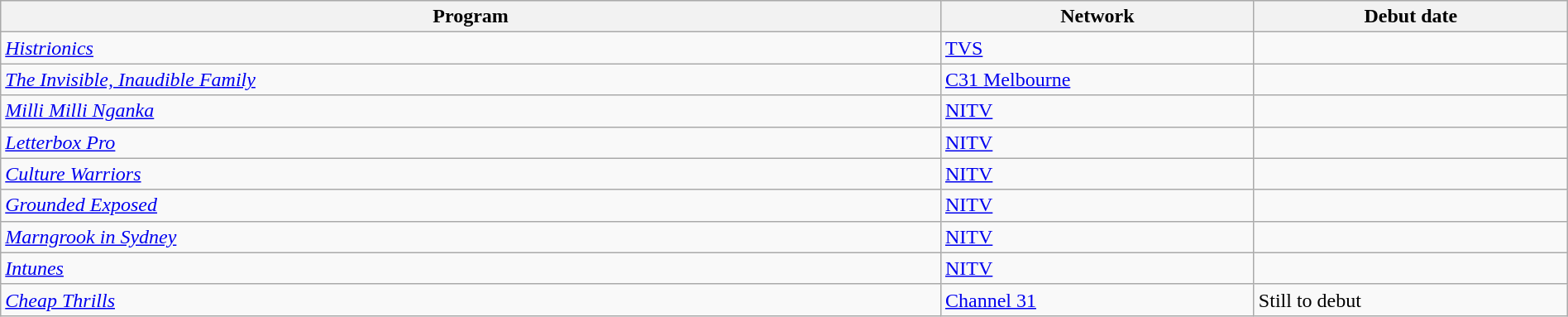<table class="wikitable sortable" width="100%">
<tr bgcolor="#efefef">
<th width=60%>Program</th>
<th width=20%>Network</th>
<th width=20%>Debut date</th>
</tr>
<tr>
<td><em><a href='#'>Histrionics</a></em></td>
<td><a href='#'>TVS</a></td>
<td></td>
</tr>
<tr>
<td><em><a href='#'>The Invisible, Inaudible Family</a></em></td>
<td><a href='#'>C31 Melbourne</a></td>
<td></td>
</tr>
<tr>
<td><em><a href='#'>Milli Milli Nganka</a></em></td>
<td><a href='#'>NITV</a></td>
<td></td>
</tr>
<tr>
<td><em><a href='#'>Letterbox Pro</a></em></td>
<td><a href='#'>NITV</a></td>
<td></td>
</tr>
<tr>
<td><em><a href='#'>Culture Warriors</a></em></td>
<td><a href='#'>NITV</a></td>
<td></td>
</tr>
<tr>
<td><em><a href='#'>Grounded Exposed</a></em></td>
<td><a href='#'>NITV</a></td>
<td></td>
</tr>
<tr>
<td><em><a href='#'>Marngrook in Sydney</a></em></td>
<td><a href='#'>NITV</a></td>
<td></td>
</tr>
<tr>
<td><em><a href='#'>Intunes</a></em></td>
<td><a href='#'>NITV</a></td>
<td></td>
</tr>
<tr>
<td><em><a href='#'>Cheap Thrills</a></em></td>
<td><a href='#'>Channel 31</a></td>
<td>Still to debut</td>
</tr>
</table>
